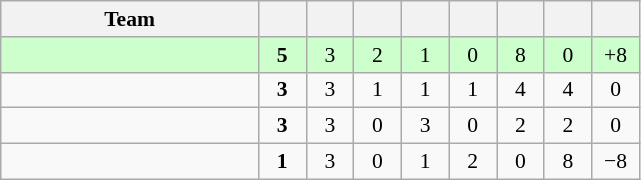<table class="wikitable" style="text-align: center; font-size: 90%;">
<tr>
<th width="165">Team</th>
<th width="25"></th>
<th width="25"></th>
<th width="25"></th>
<th width="25"></th>
<th width="25"></th>
<th width="25"></th>
<th width="25"></th>
<th width="25"></th>
</tr>
<tr bgcolor=#ccffcc align=center>
<td align=left></td>
<td><strong>5</strong></td>
<td>3</td>
<td>2</td>
<td>1</td>
<td>0</td>
<td>8</td>
<td>0</td>
<td>+8</td>
</tr>
<tr align=center>
<td align=left></td>
<td><strong>3</strong></td>
<td>3</td>
<td>1</td>
<td>1</td>
<td>1</td>
<td>4</td>
<td>4</td>
<td>0</td>
</tr>
<tr align=center>
<td align=left></td>
<td><strong>3</strong></td>
<td>3</td>
<td>0</td>
<td>3</td>
<td>0</td>
<td>2</td>
<td>2</td>
<td>0</td>
</tr>
<tr align=center>
<td align=left></td>
<td><strong>1</strong></td>
<td>3</td>
<td>0</td>
<td>1</td>
<td>2</td>
<td>0</td>
<td>8</td>
<td>−8</td>
</tr>
</table>
